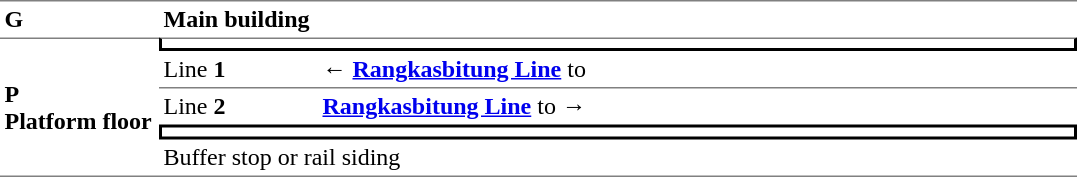<table cellspacing=0 cellpadding=3>
<tr>
<td width=100 style="border-top:solid 1px gray;"><strong>G</strong></td>
<td width=600 style="border-top:solid 1px gray;" colspan="2"><strong>Main building</strong></td>
</tr>
<tr>
<td rowspan="5" style="border-top:solid 1px gray; border-bottom:solid 1px gray" width="75"><strong>P<br>Platform floor</strong></td>
<td colspan="2" style="border-top:solid 1px gray;border-right:solid 2px black;border-left:solid 2px black;border-bottom:solid 2px black;text-align:center;"></td>
</tr>
<tr>
<td width=100>Line <strong>1</strong></td>
<td width=500>←   <strong><a href='#'>Rangkasbitung Line</a></strong> to </td>
</tr>
<tr>
<td style="border-top:solid 1px gray;" width="100">Line <strong>2</strong></td>
<td style="border-top:solid 1px gray;" width="100"> <strong><a href='#'>Rangkasbitung Line</a></strong> to   →</td>
</tr>
<tr>
<td colspan="2" style="border-top:solid 2px black;border-right:solid 2px black;border-left:solid 2px black;border-bottom:solid 2px black;text-align:center;"></td>
</tr>
<tr>
<td style="border-bottom:solid 1px gray;" colspan=2>Buffer stop or rail siding</td>
</tr>
</table>
